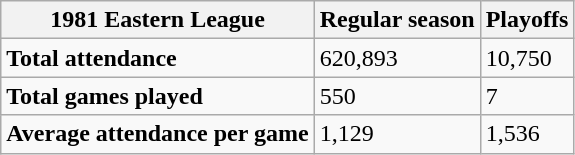<table class="wikitable" border="1">
<tr>
<th>1981 Eastern League</th>
<th>Regular season</th>
<th>Playoffs</th>
</tr>
<tr>
<td><strong>Total attendance</strong></td>
<td>620,893</td>
<td>10,750</td>
</tr>
<tr>
<td><strong>Total games played</strong></td>
<td>550</td>
<td>7</td>
</tr>
<tr>
<td><strong>Average attendance per game</strong></td>
<td>1,129</td>
<td>1,536</td>
</tr>
</table>
